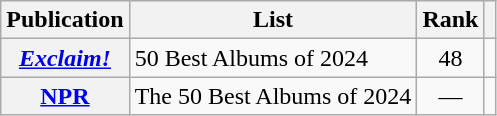<table class="wikitable sortable plainrowheaders">
<tr>
<th scope="col">Publication</th>
<th scope="col">List</th>
<th scope="col">Rank</th>
<th scope="col"></th>
</tr>
<tr>
<th scope="row"><em><a href='#'>Exclaim!</a></em></th>
<td>50 Best Albums of 2024</td>
<td style="text-align: center;">48</td>
<td style="text-align: center;"></td>
</tr>
<tr>
<th scope="row"><a href='#'>NPR</a></th>
<td>The 50 Best Albums of 2024</td>
<td style="text-align: center;">—</td>
<td style="text-align: center;"></td>
</tr>
</table>
